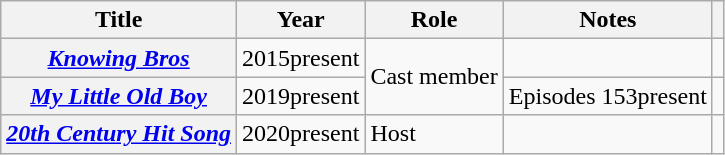<table class="wikitable plainrowheaders sortable">
<tr>
<th scope="col">Title</th>
<th scope="col">Year</th>
<th scope="col">Role</th>
<th scope="col" class="unsortable">Notes</th>
<th scope="col" class="unsortable"></th>
</tr>
<tr>
<th scope=row><em><a href='#'>Knowing Bros</a></em></th>
<td>2015present</td>
<td rowspan="2">Cast member</td>
<td></td>
<td style="text-align:center;"></td>
</tr>
<tr>
<th scope=row><em><a href='#'>My Little Old Boy</a></em></th>
<td>2019present</td>
<td>Episodes 153present</td>
<td style="text-align:center;"></td>
</tr>
<tr>
<th scope=row><em><a href='#'>20th Century Hit Song</a></em></th>
<td>2020present</td>
<td>Host</td>
<td></td>
<td style="text-align:center;"></td>
</tr>
</table>
